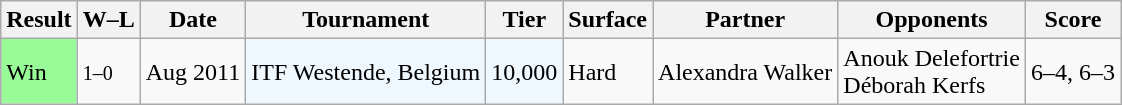<table class="sortable wikitable">
<tr>
<th>Result</th>
<th class="unsortable">W–L</th>
<th>Date</th>
<th>Tournament</th>
<th>Tier</th>
<th>Surface</th>
<th>Partner</th>
<th>Opponents</th>
<th class="unsortable">Score</th>
</tr>
<tr>
<td style="background:#98fb98;">Win</td>
<td><small>1–0</small></td>
<td>Aug 2011</td>
<td style="background:#f0f8ff;">ITF Westende, Belgium</td>
<td style="background:#f0f8ff;">10,000</td>
<td>Hard</td>
<td> Alexandra Walker</td>
<td> Anouk Delefortrie <br>  Déborah Kerfs</td>
<td>6–4, 6–3</td>
</tr>
</table>
